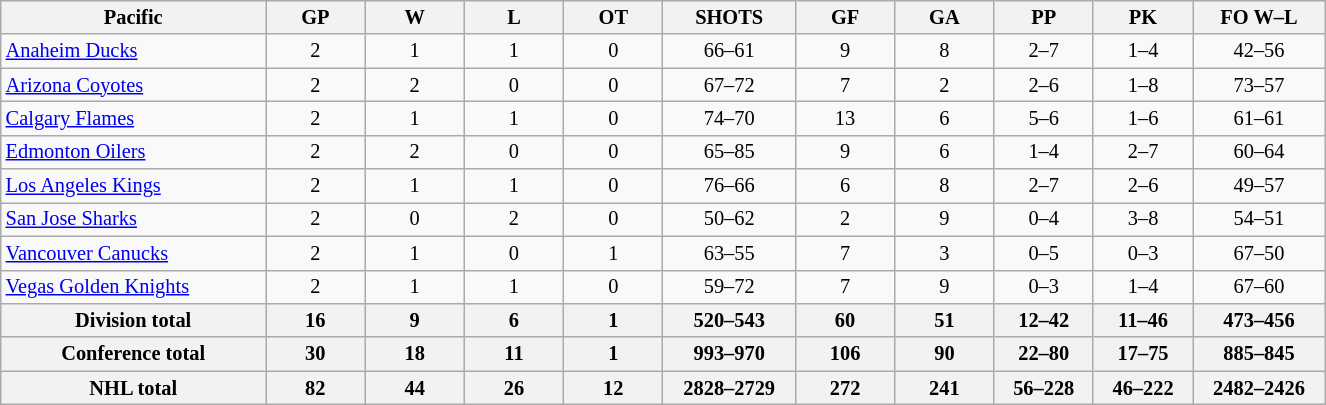<table class="wikitable" style="text-align:center; width:65em; font-size:85%;">
<tr>
<th width="20%">Pacific</th>
<th width="7.5%">GP</th>
<th width="7.5%">W</th>
<th width="7.5%">L</th>
<th width="7.5%">OT</th>
<th width="10%">SHOTS</th>
<th width="7.5%">GF</th>
<th width="7.5%">GA</th>
<th width="7.5%">PP</th>
<th width="7.5%">PK</th>
<th width="10%">FO W–L</th>
</tr>
<tr>
<td align=left><a href='#'>Anaheim Ducks</a></td>
<td>2</td>
<td>1</td>
<td>1</td>
<td>0</td>
<td>66–61</td>
<td>9</td>
<td>8</td>
<td>2–7</td>
<td>1–4</td>
<td>42–56</td>
</tr>
<tr>
<td align=left><a href='#'>Arizona Coyotes</a></td>
<td>2</td>
<td>2</td>
<td>0</td>
<td>0</td>
<td>67–72</td>
<td>7</td>
<td>2</td>
<td>2–6</td>
<td>1–8</td>
<td>73–57</td>
</tr>
<tr>
<td align=left><a href='#'>Calgary Flames</a></td>
<td>2</td>
<td>1</td>
<td>1</td>
<td>0</td>
<td>74–70</td>
<td>13</td>
<td>6</td>
<td>5–6</td>
<td>1–6</td>
<td>61–61</td>
</tr>
<tr>
<td align=left><a href='#'>Edmonton Oilers</a></td>
<td>2</td>
<td>2</td>
<td>0</td>
<td>0</td>
<td>65–85</td>
<td>9</td>
<td>6</td>
<td>1–4</td>
<td>2–7</td>
<td>60–64</td>
</tr>
<tr>
<td align=left><a href='#'>Los Angeles Kings</a></td>
<td>2</td>
<td>1</td>
<td>1</td>
<td>0</td>
<td>76–66</td>
<td>6</td>
<td>8</td>
<td>2–7</td>
<td>2–6</td>
<td>49–57</td>
</tr>
<tr>
<td align=left><a href='#'>San Jose Sharks</a></td>
<td>2</td>
<td>0</td>
<td>2</td>
<td>0</td>
<td>50–62</td>
<td>2</td>
<td>9</td>
<td>0–4</td>
<td>3–8</td>
<td>54–51</td>
</tr>
<tr>
<td align=left><a href='#'>Vancouver Canucks</a></td>
<td>2</td>
<td>1</td>
<td>0</td>
<td>1</td>
<td>63–55</td>
<td>7</td>
<td>3</td>
<td>0–5</td>
<td>0–3</td>
<td>67–50</td>
</tr>
<tr>
<td align=left><a href='#'>Vegas Golden Knights</a></td>
<td>2</td>
<td>1</td>
<td>1</td>
<td>0</td>
<td>59–72</td>
<td>7</td>
<td>9</td>
<td>0–3</td>
<td>1–4</td>
<td>67–60</td>
</tr>
<tr>
<th>Division total</th>
<th>16</th>
<th>9</th>
<th>6</th>
<th>1</th>
<th>520–543</th>
<th>60</th>
<th>51</th>
<th>12–42</th>
<th>11–46</th>
<th>473–456</th>
</tr>
<tr>
<th>Conference total</th>
<th>30</th>
<th>18</th>
<th>11</th>
<th>1</th>
<th>993–970</th>
<th>106</th>
<th>90</th>
<th>22–80</th>
<th>17–75</th>
<th>885–845</th>
</tr>
<tr>
<th>NHL total</th>
<th>82</th>
<th>44</th>
<th>26</th>
<th>12</th>
<th>2828–2729</th>
<th>272</th>
<th>241</th>
<th>56–228</th>
<th>46–222</th>
<th>2482–2426</th>
</tr>
</table>
